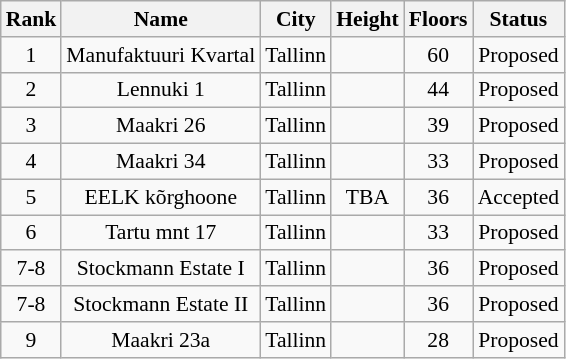<table style="font-size: 90%; text-align: center;" class="wikitable sortable">
<tr>
<th>Rank</th>
<th>Name</th>
<th>City</th>
<th>Height</th>
<th>Floors</th>
<th>Status</th>
</tr>
<tr>
<td>1</td>
<td>Manufaktuuri Kvartal</td>
<td>Tallinn</td>
<td></td>
<td>60</td>
<td>Proposed</td>
</tr>
<tr>
<td>2</td>
<td>Lennuki 1</td>
<td>Tallinn</td>
<td></td>
<td>44</td>
<td>Proposed</td>
</tr>
<tr>
<td>3</td>
<td>Maakri 26</td>
<td>Tallinn</td>
<td></td>
<td>39</td>
<td>Proposed</td>
</tr>
<tr>
<td>4</td>
<td>Maakri 34</td>
<td>Tallinn</td>
<td></td>
<td>33</td>
<td>Proposed</td>
</tr>
<tr>
<td>5</td>
<td>EELK kõrghoone</td>
<td>Tallinn</td>
<td>TBA</td>
<td>36</td>
<td>Accepted</td>
</tr>
<tr>
<td>6</td>
<td>Tartu mnt 17</td>
<td>Tallinn</td>
<td></td>
<td>33</td>
<td>Proposed</td>
</tr>
<tr>
<td>7-8</td>
<td>Stockmann Estate I</td>
<td>Tallinn</td>
<td></td>
<td>36</td>
<td>Proposed</td>
</tr>
<tr>
<td>7-8</td>
<td>Stockmann Estate II</td>
<td>Tallinn</td>
<td></td>
<td>36</td>
<td>Proposed</td>
</tr>
<tr>
<td>9</td>
<td>Maakri 23a</td>
<td>Tallinn</td>
<td></td>
<td>28</td>
<td>Proposed</td>
</tr>
</table>
